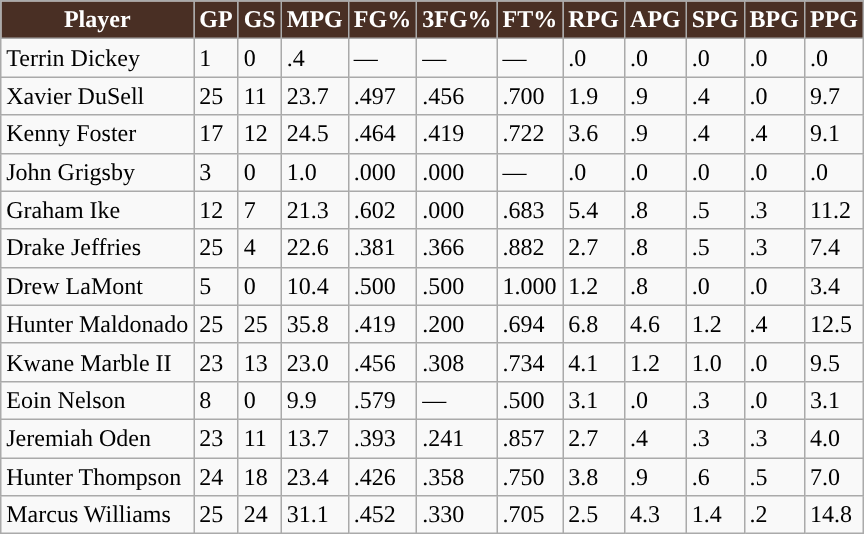<table class="wikitable sortable">
<tr>
<th style="background:#492f24; color:white">Player</th>
<th style="background:#492f24; color:white">GP</th>
<th style="background:#492f24; color:white">GS</th>
<th style="background:#492f24; color:white">MPG</th>
<th style="background:#492f24; color:white">FG%</th>
<th style="background:#492f24; color:white">3FG%</th>
<th style="background:#492f24; color:white">FT%</th>
<th style="background:#492f24; color:white;">RPG</th>
<th style="background:#492f24; color:white;">APG</th>
<th style="background:#492f24; color:white;">SPG</th>
<th style="background:#492f24; color:white;">BPG</th>
<th style="background:#492f24; color:white;">PPG</th>
</tr>
<tr>
<td>Terrin Dickey</td>
<td>1</td>
<td>0</td>
<td>.4</td>
<td>—</td>
<td>—</td>
<td>—</td>
<td>.0</td>
<td>.0</td>
<td>.0</td>
<td>.0</td>
<td>.0</td>
</tr>
<tr>
<td>Xavier DuSell</td>
<td>25</td>
<td>11</td>
<td>23.7</td>
<td>.497</td>
<td>.456</td>
<td>.700</td>
<td>1.9</td>
<td>.9</td>
<td>.4</td>
<td>.0</td>
<td>9.7</td>
</tr>
<tr>
<td>Kenny Foster</td>
<td>17</td>
<td>12</td>
<td>24.5</td>
<td>.464</td>
<td>.419</td>
<td>.722</td>
<td>3.6</td>
<td>.9</td>
<td>.4</td>
<td>.4</td>
<td>9.1</td>
</tr>
<tr>
<td>John Grigsby</td>
<td>3</td>
<td>0</td>
<td>1.0</td>
<td>.000</td>
<td>.000</td>
<td>—</td>
<td>.0</td>
<td>.0</td>
<td>.0</td>
<td>.0</td>
<td>.0</td>
</tr>
<tr>
<td>Graham Ike</td>
<td>12</td>
<td>7</td>
<td>21.3</td>
<td>.602</td>
<td>.000</td>
<td>.683</td>
<td>5.4</td>
<td>.8</td>
<td>.5</td>
<td>.3</td>
<td>11.2</td>
</tr>
<tr>
<td>Drake Jeffries</td>
<td>25</td>
<td>4</td>
<td>22.6</td>
<td>.381</td>
<td>.366</td>
<td>.882</td>
<td>2.7</td>
<td>.8</td>
<td>.5</td>
<td>.3</td>
<td>7.4</td>
</tr>
<tr>
<td>Drew LaMont</td>
<td>5</td>
<td>0</td>
<td>10.4</td>
<td>.500</td>
<td>.500</td>
<td>1.000</td>
<td>1.2</td>
<td>.8</td>
<td>.0</td>
<td>.0</td>
<td>3.4</td>
</tr>
<tr>
<td>Hunter Maldonado</td>
<td>25</td>
<td>25</td>
<td>35.8</td>
<td>.419</td>
<td>.200</td>
<td>.694</td>
<td>6.8</td>
<td>4.6</td>
<td>1.2</td>
<td>.4</td>
<td>12.5</td>
</tr>
<tr>
<td>Kwane Marble II</td>
<td>23</td>
<td>13</td>
<td>23.0</td>
<td>.456</td>
<td>.308</td>
<td>.734</td>
<td>4.1</td>
<td>1.2</td>
<td>1.0</td>
<td>.0</td>
<td>9.5</td>
</tr>
<tr>
<td>Eoin Nelson</td>
<td>8</td>
<td>0</td>
<td>9.9</td>
<td>.579</td>
<td>—</td>
<td>.500</td>
<td>3.1</td>
<td>.0</td>
<td>.3</td>
<td>.0</td>
<td>3.1</td>
</tr>
<tr>
<td>Jeremiah Oden</td>
<td>23</td>
<td>11</td>
<td>13.7</td>
<td>.393</td>
<td>.241</td>
<td>.857</td>
<td>2.7</td>
<td>.4</td>
<td>.3</td>
<td>.3</td>
<td>4.0</td>
</tr>
<tr>
<td>Hunter Thompson</td>
<td>24</td>
<td>18</td>
<td>23.4</td>
<td>.426</td>
<td>.358</td>
<td>.750</td>
<td>3.8</td>
<td>.9</td>
<td>.6</td>
<td>.5</td>
<td>7.0</td>
</tr>
<tr>
<td>Marcus Williams</td>
<td>25</td>
<td>24</td>
<td>31.1</td>
<td>.452</td>
<td>.330</td>
<td>.705</td>
<td>2.5</td>
<td>4.3</td>
<td>1.4</td>
<td>.2</td>
<td>14.8</td>
</tr>
</table>
